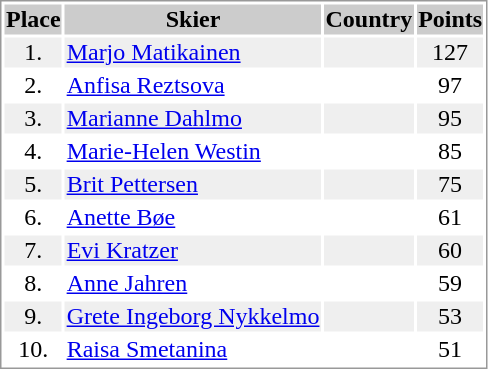<table border="0" style="border: 1px solid #999; background-color:#FFFFFF; text-align:center">
<tr align="center" bgcolor="#CCCCCC">
<th>Place</th>
<th>Skier</th>
<th>Country</th>
<th>Points</th>
</tr>
<tr bgcolor="#EFEFEF">
<td>1.</td>
<td align="left"><a href='#'>Marjo Matikainen</a></td>
<td align="left"></td>
<td>127</td>
</tr>
<tr>
<td>2.</td>
<td align="left"><a href='#'>Anfisa Reztsova</a></td>
<td align="left"></td>
<td>97</td>
</tr>
<tr bgcolor="#EFEFEF">
<td>3.</td>
<td align="left"><a href='#'>Marianne Dahlmo</a></td>
<td align="left"></td>
<td>95</td>
</tr>
<tr>
<td>4.</td>
<td align="left"><a href='#'>Marie-Helen Westin</a></td>
<td align="left"></td>
<td>85</td>
</tr>
<tr bgcolor="#EFEFEF">
<td>5.</td>
<td align="left"><a href='#'>Brit Pettersen</a></td>
<td align="left"></td>
<td>75</td>
</tr>
<tr>
<td>6.</td>
<td align="left"><a href='#'>Anette Bøe</a></td>
<td align="left"></td>
<td>61</td>
</tr>
<tr bgcolor="#EFEFEF">
<td>7.</td>
<td align="left"><a href='#'>Evi Kratzer</a></td>
<td align="left"></td>
<td>60</td>
</tr>
<tr>
<td>8.</td>
<td align="left"><a href='#'>Anne Jahren</a></td>
<td align="left"></td>
<td>59</td>
</tr>
<tr bgcolor="#EFEFEF">
<td>9.</td>
<td align="left"><a href='#'>Grete Ingeborg Nykkelmo</a></td>
<td align="left"></td>
<td>53</td>
</tr>
<tr>
<td>10.</td>
<td align="left"><a href='#'>Raisa Smetanina</a></td>
<td align="left"></td>
<td>51</td>
</tr>
</table>
